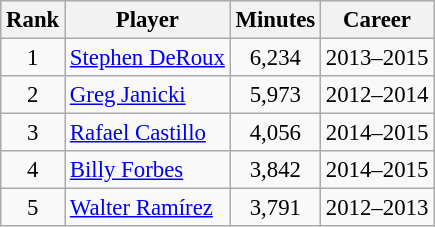<table class="wikitable" style="font-size:95%;">
<tr>
<th>Rank</th>
<th>Player</th>
<th>Minutes</th>
<th>Career</th>
</tr>
<tr>
<td align=center>1</td>
<td><a href='#'>Stephen DeRoux</a></td>
<td align=center>6,234</td>
<td align=center>2013–2015</td>
</tr>
<tr>
<td align=center>2</td>
<td><a href='#'>Greg Janicki</a></td>
<td align=center>5,973</td>
<td align=center>2012–2014</td>
</tr>
<tr>
<td align=center>3</td>
<td><a href='#'>Rafael Castillo</a></td>
<td align=center>4,056</td>
<td align=center>2014–2015</td>
</tr>
<tr>
<td align=center>4</td>
<td><a href='#'>Billy Forbes</a></td>
<td align=center>3,842</td>
<td align=center>2014–2015</td>
</tr>
<tr>
<td align=center>5</td>
<td><a href='#'>Walter Ramírez</a></td>
<td align=center>3,791</td>
<td align=center>2012–2013</td>
</tr>
</table>
